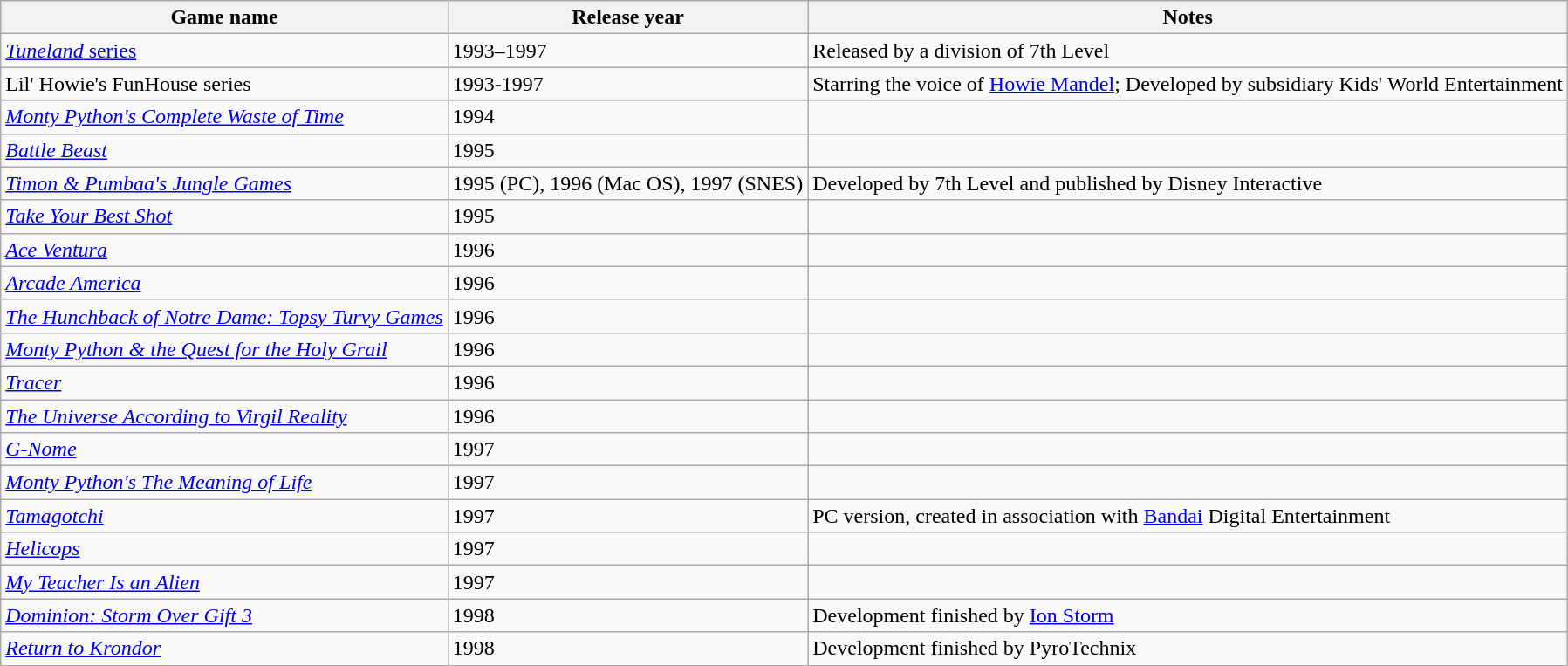<table class="wikitable">
<tr>
<th>Game name</th>
<th>Release year</th>
<th>Notes</th>
</tr>
<tr>
<td><a href='#'><em>Tuneland</em> series</a></td>
<td>1993–1997</td>
<td>Released by a division of 7th Level</td>
</tr>
<tr>
<td>Lil' Howie's FunHouse series</td>
<td>1993-1997</td>
<td>Starring the voice of <a href='#'>Howie Mandel</a>; Developed by subsidiary Kids' World Entertainment</td>
</tr>
<tr>
<td><em><a href='#'>Monty Python's Complete Waste of Time</a></em></td>
<td>1994</td>
<td></td>
</tr>
<tr>
<td><em><a href='#'>Battle Beast</a></em></td>
<td>1995</td>
<td></td>
</tr>
<tr>
<td><em><a href='#'>Timon & Pumbaa's Jungle Games</a></em></td>
<td>1995 (PC), 1996 (Mac OS), 1997 (SNES)</td>
<td>Developed by 7th Level and published by Disney Interactive</td>
</tr>
<tr>
<td><em><a href='#'>Take Your Best Shot</a></em></td>
<td>1995</td>
<td></td>
</tr>
<tr>
<td><em><a href='#'>Ace Ventura</a></em></td>
<td>1996</td>
<td></td>
</tr>
<tr>
<td><em><a href='#'>Arcade America</a></em></td>
<td>1996</td>
<td></td>
</tr>
<tr>
<td><em><a href='#'>The Hunchback of Notre Dame: Topsy Turvy Games</a></em></td>
<td>1996</td>
<td></td>
</tr>
<tr>
<td><em><a href='#'>Monty Python & the Quest for the Holy Grail</a></em></td>
<td>1996</td>
<td></td>
</tr>
<tr>
<td><em><a href='#'>Tracer</a></em></td>
<td>1996</td>
<td></td>
</tr>
<tr>
<td><em><a href='#'>The Universe According to Virgil Reality</a></em></td>
<td>1996</td>
<td></td>
</tr>
<tr>
<td><em><a href='#'>G-Nome</a></em></td>
<td>1997</td>
<td></td>
</tr>
<tr>
<td><em><a href='#'>Monty Python's The Meaning of Life</a></em></td>
<td>1997</td>
<td></td>
</tr>
<tr>
<td><em><a href='#'>Tamagotchi</a></em></td>
<td>1997</td>
<td>PC version, created in association with <a href='#'>Bandai</a> Digital Entertainment</td>
</tr>
<tr>
<td><em><a href='#'>Helicops</a></em></td>
<td>1997</td>
<td></td>
</tr>
<tr>
<td><em><a href='#'>My Teacher Is an Alien</a></em></td>
<td>1997</td>
<td></td>
</tr>
<tr>
<td><em><a href='#'>Dominion: Storm Over Gift 3</a></em></td>
<td>1998</td>
<td>Development finished by <a href='#'>Ion Storm</a></td>
</tr>
<tr>
<td><em><a href='#'>Return to Krondor</a></em></td>
<td>1998</td>
<td>Development finished by PyroTechnix</td>
</tr>
</table>
